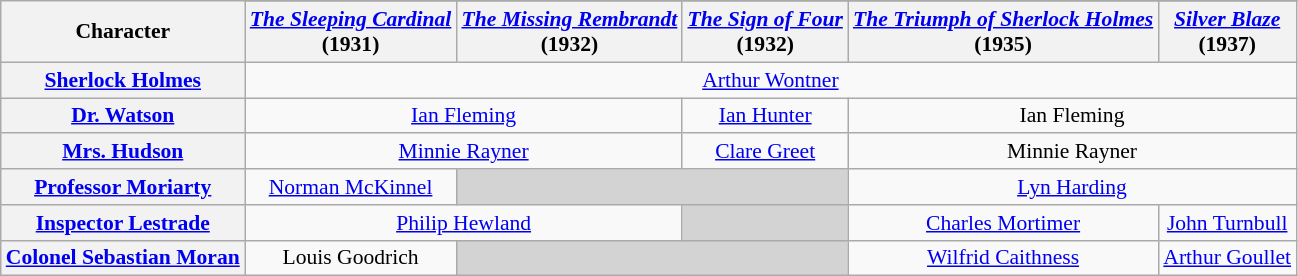<table class="wikitable" style="text-align:center; font-size:90%;">
<tr>
<th rowspan="2">Character</th>
</tr>
<tr>
<th><em><a href='#'>The Sleeping Cardinal</a></em><br>(1931)</th>
<th><em><a href='#'>The Missing Rembrandt</a></em><br>(1932)</th>
<th><em><a href='#'>The Sign of Four</a></em><br>(1932)</th>
<th><em><a href='#'>The Triumph of Sherlock Holmes</a></em><br>(1935)</th>
<th><em><a href='#'>Silver Blaze</a></em><br>(1937)</th>
</tr>
<tr>
<th><a href='#'>Sherlock Holmes</a></th>
<td colspan="5"><a href='#'>Arthur Wontner</a></td>
</tr>
<tr>
<th><a href='#'>Dr. Watson</a></th>
<td colspan="2"><a href='#'>Ian Fleming</a></td>
<td><a href='#'>Ian Hunter</a></td>
<td colspan="2">Ian Fleming</td>
</tr>
<tr>
<th><a href='#'>Mrs. Hudson</a></th>
<td colspan="2"><a href='#'>Minnie Rayner</a></td>
<td><a href='#'>Clare Greet</a></td>
<td colspan="2">Minnie Rayner</td>
</tr>
<tr>
<th><a href='#'>Professor Moriarty</a></th>
<td><a href='#'>Norman McKinnel</a></td>
<td colspan="2" style="background:#d3d3d3;"></td>
<td colspan="2"><a href='#'>Lyn Harding</a></td>
</tr>
<tr>
<th><a href='#'>Inspector Lestrade</a></th>
<td colspan="2"><a href='#'>Philip Hewland</a></td>
<td style="background:#d3d3d3;"></td>
<td><a href='#'>Charles Mortimer</a></td>
<td><a href='#'>John Turnbull</a></td>
</tr>
<tr>
<th><a href='#'>Colonel Sebastian Moran</a></th>
<td>Louis Goodrich</td>
<td colspan="2" style="background:#d3d3d3;"></td>
<td><a href='#'>Wilfrid Caithness</a></td>
<td><a href='#'>Arthur Goullet</a></td>
</tr>
</table>
